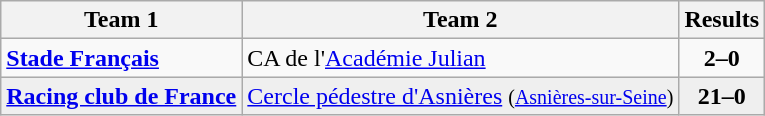<table class="wikitable">
<tr>
<th>Team 1</th>
<th>Team 2</th>
<th>Results</th>
</tr>
<tr>
<td><strong><a href='#'>Stade Français</a></strong></td>
<td>CA de l'<a href='#'>Académie Julian</a></td>
<td align="center"><strong>2–0</strong></td>
</tr>
<tr style="background:#EFEFEF">
<td><strong><a href='#'>Racing club de France</a></strong></td>
<td><a href='#'>Cercle pédestre d'Asnières</a> <small>(<a href='#'>Asnières-sur-Seine</a>)</small></td>
<td align="center"><strong>21–0</strong></td>
</tr>
</table>
